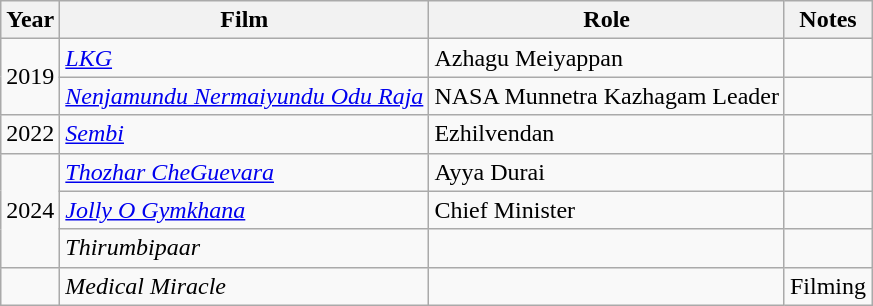<table class="wikitable sortable">
<tr>
<th>Year</th>
<th>Film</th>
<th>Role</th>
<th>Notes</th>
</tr>
<tr>
<td rowspan="2">2019</td>
<td><em><a href='#'>LKG</a></em></td>
<td>Azhagu Meiyappan</td>
<td></td>
</tr>
<tr>
<td><em><a href='#'>Nenjamundu Nermaiyundu Odu Raja</a></em></td>
<td>NASA Munnetra Kazhagam Leader</td>
<td></td>
</tr>
<tr>
<td>2022</td>
<td><em><a href='#'>Sembi</a></em></td>
<td>Ezhilvendan</td>
<td></td>
</tr>
<tr>
<td rowspan="3">2024</td>
<td><em><a href='#'>Thozhar CheGuevara</a></em></td>
<td>Ayya Durai</td>
<td></td>
</tr>
<tr>
<td><em><a href='#'>Jolly O Gymkhana</a></em></td>
<td>Chief Minister</td>
<td></td>
</tr>
<tr>
<td><em>Thirumbipaar</em></td>
<td></td>
<td></td>
</tr>
<tr>
<td></td>
<td><em>Medical Miracle</em></td>
<td></td>
<td>Filming</td>
</tr>
</table>
